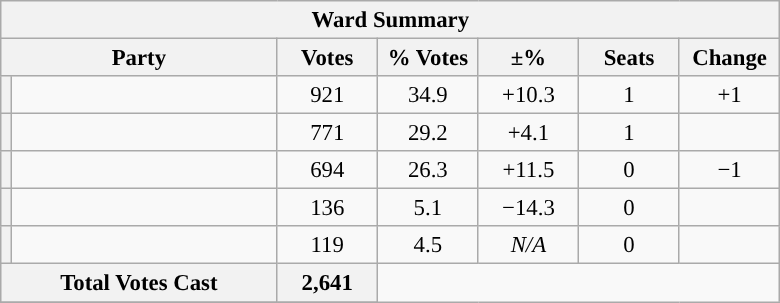<table class="wikitable" style="font-size: 95%;">
<tr>
<th colspan="7">Ward Summary</th>
</tr>
<tr>
<th colspan="2">Party</th>
<th style="width: 60px">Votes</th>
<th style="width: 60px">% Votes</th>
<th style="width: 60px">±%</th>
<th style="width: 60px">Seats</th>
<th style="width: 60px">Change</th>
</tr>
<tr>
<th style="background-color: "></th>
<td style="width: 170px"><a href='#'></a></td>
<td align="center">921</td>
<td align="center">34.9</td>
<td align="center">+10.3</td>
<td align="center">1</td>
<td align="center">+1</td>
</tr>
<tr>
<th style="background-color: "></th>
<td style="width: 170px"><a href='#'></a></td>
<td align="center">771</td>
<td align="center">29.2</td>
<td align="center">+4.1</td>
<td align="center">1</td>
<td align="center"></td>
</tr>
<tr>
<th style="background-color: "></th>
<td style="width: 170px"><a href='#'></a></td>
<td align="center">694</td>
<td align="center">26.3</td>
<td align="center">+11.5</td>
<td align="center">0</td>
<td align="center">−1</td>
</tr>
<tr>
<th style="background-color: "></th>
<td style="width: 170px"><a href='#'></a></td>
<td align="center">136</td>
<td align="center">5.1</td>
<td align="center">−14.3</td>
<td align="center">0</td>
<td align="center"></td>
</tr>
<tr>
<th style="background-color: "></th>
<td style="width: 170px"><a href='#'></a></td>
<td align="center">119</td>
<td align="center">4.5</td>
<td align="center"><em>N/A</em></td>
<td align="center">0</td>
<td align="center"></td>
</tr>
<tr style="background-color:#E9E9E9">
<th colspan="2">Total Votes Cast</th>
<th style="width: 60px">2,641</th>
</tr>
<tr style="background-color:#E9E9E9">
</tr>
</table>
